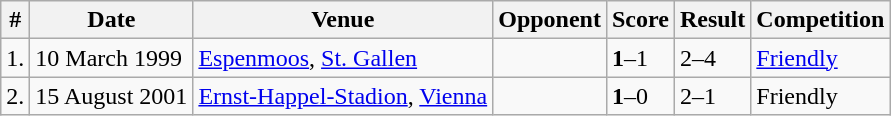<table class="wikitable">
<tr>
<th>#</th>
<th>Date</th>
<th>Venue</th>
<th>Opponent</th>
<th>Score</th>
<th>Result</th>
<th>Competition</th>
</tr>
<tr>
<td>1.</td>
<td>10 March 1999</td>
<td><a href='#'>Espenmoos</a>, <a href='#'>St. Gallen</a></td>
<td></td>
<td><strong>1</strong>–1</td>
<td>2–4</td>
<td><a href='#'>Friendly</a></td>
</tr>
<tr>
<td>2.</td>
<td>15 August 2001</td>
<td><a href='#'>Ernst-Happel-Stadion</a>, <a href='#'>Vienna</a></td>
<td></td>
<td><strong>1</strong>–0</td>
<td>2–1</td>
<td>Friendly</td>
</tr>
</table>
